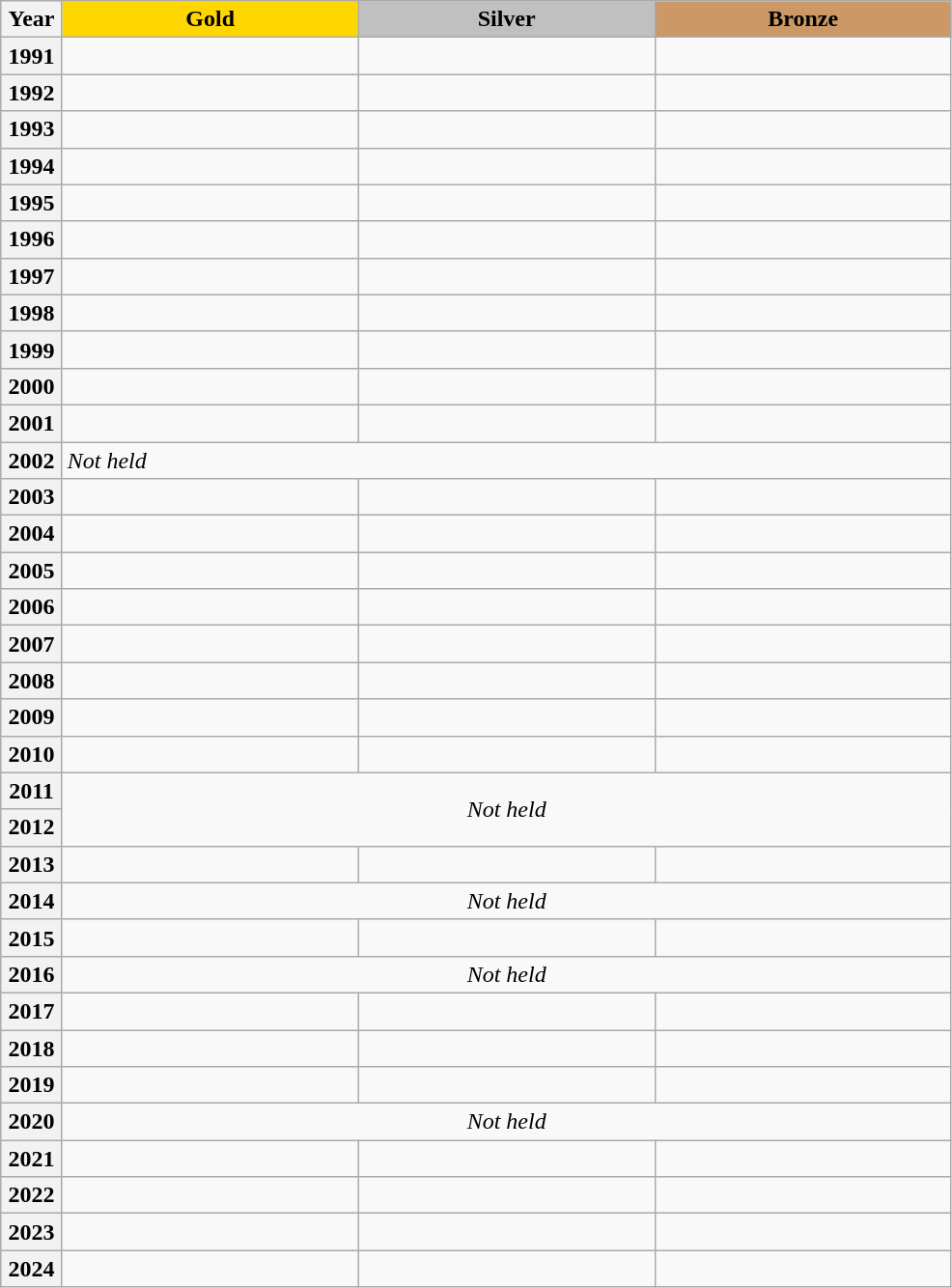<table class="wikitable"  style="font-size:100%;" border=1 cellpadding=2 cellspacing=0>
<tr>
<th width=6% align="center" colspan=1>Year</th>
<td width=29% align="center"  bgcolor="gold"><strong>Gold</strong></td>
<td width=29% align="center"  bgcolor="silver"><strong>Silver</strong></td>
<td width=29% align="center"  bgcolor="#CC9966"><strong>Bronze</strong></td>
</tr>
<tr>
<th>1991</th>
<td></td>
<td></td>
<td></td>
</tr>
<tr>
<th>1992</th>
<td></td>
<td></td>
<td></td>
</tr>
<tr>
<th>1993</th>
<td></td>
<td></td>
<td></td>
</tr>
<tr>
<th>1994</th>
<td></td>
<td></td>
<td></td>
</tr>
<tr>
<th>1995</th>
<td></td>
<td></td>
<td></td>
</tr>
<tr>
<th>1996</th>
<td></td>
<td></td>
<td></td>
</tr>
<tr>
<th>1997</th>
<td></td>
<td></td>
<td></td>
</tr>
<tr>
<th>1998</th>
<td></td>
<td></td>
<td></td>
</tr>
<tr>
<th>1999</th>
<td></td>
<td></td>
<td></td>
</tr>
<tr>
<th>2000</th>
<td></td>
<td></td>
<td></td>
</tr>
<tr>
<th>2001</th>
<td></td>
<td></td>
<td></td>
</tr>
<tr>
<th>2002</th>
<td align=center" colspan=3><em>Not held</em></td>
</tr>
<tr>
<th>2003</th>
<td></td>
<td></td>
<td></td>
</tr>
<tr>
<th>2004</th>
<td></td>
<td></td>
<td></td>
</tr>
<tr>
<th>2005</th>
<td></td>
<td></td>
<td></td>
</tr>
<tr>
<th>2006</th>
<td></td>
<td></td>
<td></td>
</tr>
<tr>
<th>2007</th>
<td></td>
<td></td>
<td></td>
</tr>
<tr>
<th>2008</th>
<td></td>
<td></td>
<td></td>
</tr>
<tr>
<th>2009</th>
<td></td>
<td></td>
<td></td>
</tr>
<tr>
<th>2010</th>
<td></td>
<td></td>
<td></td>
</tr>
<tr>
<th>2011</th>
<td align=center rowspan=2 colspan=3><em>Not held</em></td>
</tr>
<tr>
<th>2012</th>
</tr>
<tr>
<th>2013</th>
<td></td>
<td></td>
<td></td>
</tr>
<tr>
<th>2014</th>
<td align=center colspan=3><em>Not held</em></td>
</tr>
<tr>
<th>2015</th>
<td></td>
<td></td>
<td></td>
</tr>
<tr>
<th>2016</th>
<td align=center colspan=3><em>Not held</em></td>
</tr>
<tr>
<th>2017</th>
<td></td>
<td></td>
<td></td>
</tr>
<tr>
<th>2018</th>
<td></td>
<td></td>
<td></td>
</tr>
<tr>
<th>2019</th>
<td></td>
<td></td>
<td></td>
</tr>
<tr>
<th>2020</th>
<td align=center colspan=3><em>Not held</em></td>
</tr>
<tr>
<th>2021</th>
<td></td>
<td></td>
<td></td>
</tr>
<tr>
<th>2022</th>
<td></td>
<td></td>
<td></td>
</tr>
<tr>
<th>2023</th>
<td></td>
<td></td>
<td></td>
</tr>
<tr>
<th>2024</th>
<td></td>
<td></td>
<td></td>
</tr>
</table>
